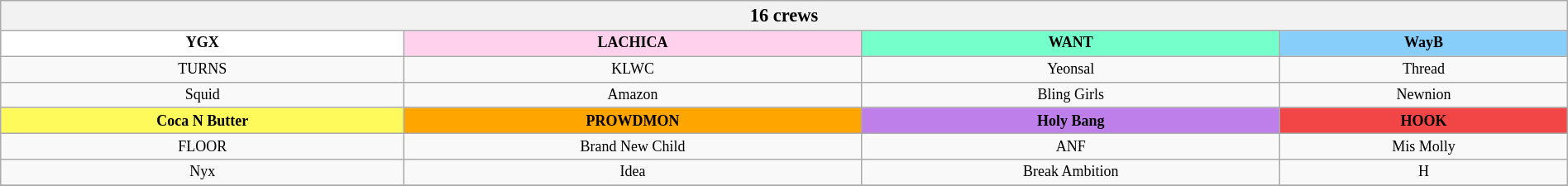<table class="wikitable" style="text-align:center; width:100%; font-size: 75%;">
<tr>
<th scope="col" style="width:100%; font-size: 125%;" colspan="4">16 crews</th>
</tr>
<tr>
<td style="background:#FFFFFF; width="10%"><strong>YGX</strong></td>
<td style="background:#FFD1ED; width="10%"><strong>LACHICA</strong></td>
<td style="background:#75FFCA; width="10%"><strong>WANT</strong></td>
<td style="background:#87CEFA; width="10%"><strong>WayB</strong></td>
</tr>
<tr>
<td>TURNS</td>
<td>KLWC</td>
<td>Yeonsal</td>
<td>Thread</td>
</tr>
<tr>
<td>Squid</td>
<td>Amazon</td>
<td>Bling Girls</td>
<td>Newnion</td>
</tr>
<tr>
<td style="background:#FFFA5C; width="10%"><strong>Coca N Butter</strong></td>
<td style="background:orange; width="10%"><strong>PROWDMON</strong></td>
<td style="background:#BF7FEB; width="10%"><strong>Holy Bang</strong></td>
<td style="background:#F24646; width="10%"><strong>HOOK</strong></td>
</tr>
<tr>
<td>FLOOR</td>
<td>Brand New Child</td>
<td>ANF</td>
<td>Mis Molly</td>
</tr>
<tr>
<td>Nyx</td>
<td>Idea</td>
<td>Break Ambition</td>
<td>H</td>
</tr>
<tr>
</tr>
</table>
